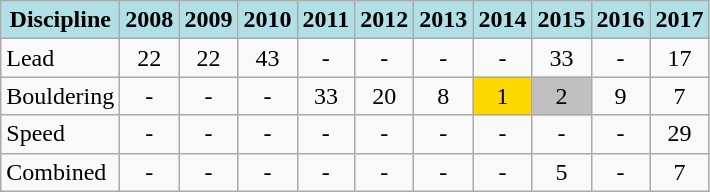<table class="wikitable" style="text-align: center;">
<tr>
<th style="background: #b0e0e6;">Discipline</th>
<th style="background: #b0e0e6;">2008</th>
<th style="background: #b0e0e6;">2009</th>
<th style="background: #b0e0e6;">2010</th>
<th style="background: #b0e0e6;">2011</th>
<th style="background: #b0e0e6;">2012</th>
<th style="background: #b0e0e6;">2013</th>
<th style="background: #b0e0e6;">2014</th>
<th style="background: #b0e0e6;">2015</th>
<th style="background: #b0e0e6;">2016</th>
<th style="background: #b0e0e6;">2017</th>
</tr>
<tr>
<td align="left">Lead</td>
<td>22</td>
<td>22</td>
<td>43</td>
<td>-</td>
<td>-</td>
<td>-</td>
<td>-</td>
<td>33</td>
<td>-</td>
<td>17</td>
</tr>
<tr>
<td align="left">Bouldering</td>
<td>-</td>
<td>-</td>
<td>-</td>
<td>33</td>
<td>20</td>
<td>8</td>
<td style="background: gold;">1</td>
<td style="background: silver;">2</td>
<td>9</td>
<td>7</td>
</tr>
<tr>
<td align="left">Speed</td>
<td>-</td>
<td>-</td>
<td>-</td>
<td>-</td>
<td>-</td>
<td>-</td>
<td>-</td>
<td>-</td>
<td>-</td>
<td>29</td>
</tr>
<tr>
<td align="left">Combined</td>
<td>-</td>
<td>-</td>
<td>-</td>
<td>-</td>
<td>-</td>
<td>-</td>
<td>-</td>
<td>5</td>
<td>-</td>
<td>7</td>
</tr>
</table>
